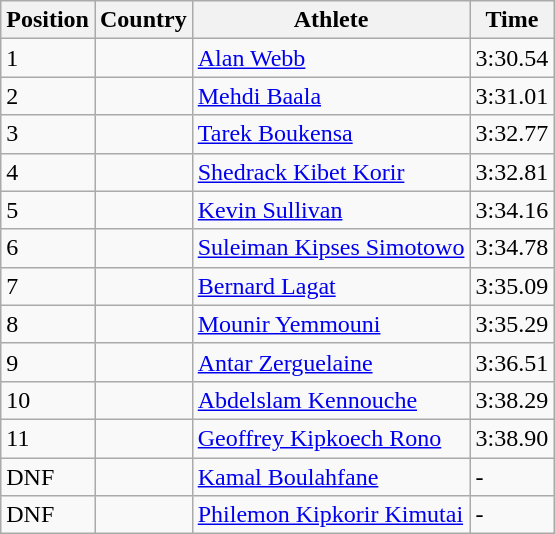<table class="wikitable">
<tr>
<th>Position</th>
<th>Country</th>
<th>Athlete</th>
<th>Time</th>
</tr>
<tr>
<td>1</td>
<td></td>
<td><a href='#'>Alan Webb</a></td>
<td>3:30.54</td>
</tr>
<tr>
<td>2</td>
<td></td>
<td><a href='#'>Mehdi Baala</a></td>
<td>3:31.01</td>
</tr>
<tr>
<td>3</td>
<td></td>
<td><a href='#'>Tarek Boukensa</a></td>
<td>3:32.77</td>
</tr>
<tr>
<td>4</td>
<td></td>
<td><a href='#'>Shedrack Kibet Korir</a></td>
<td>3:32.81</td>
</tr>
<tr>
<td>5</td>
<td></td>
<td><a href='#'>Kevin Sullivan</a></td>
<td>3:34.16</td>
</tr>
<tr>
<td>6</td>
<td></td>
<td><a href='#'>Suleiman Kipses Simotowo</a></td>
<td>3:34.78</td>
</tr>
<tr>
<td>7</td>
<td></td>
<td><a href='#'>Bernard Lagat</a></td>
<td>3:35.09</td>
</tr>
<tr>
<td>8</td>
<td></td>
<td><a href='#'>Mounir Yemmouni</a></td>
<td>3:35.29</td>
</tr>
<tr>
<td>9</td>
<td></td>
<td><a href='#'>Antar Zerguelaine</a></td>
<td>3:36.51</td>
</tr>
<tr>
<td>10</td>
<td></td>
<td><a href='#'>Abdelslam Kennouche</a></td>
<td>3:38.29</td>
</tr>
<tr>
<td>11</td>
<td></td>
<td><a href='#'>Geoffrey Kipkoech Rono</a></td>
<td>3:38.90</td>
</tr>
<tr>
<td>DNF</td>
<td></td>
<td><a href='#'>Kamal Boulahfane</a></td>
<td>-</td>
</tr>
<tr>
<td>DNF</td>
<td></td>
<td><a href='#'>Philemon Kipkorir Kimutai</a></td>
<td>-</td>
</tr>
</table>
